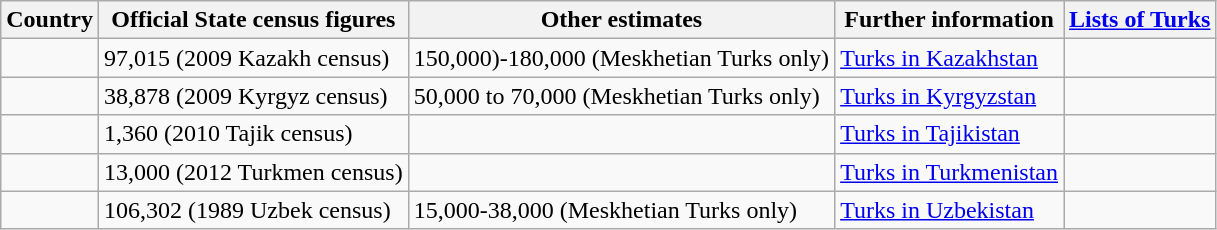<table class="wikitable sortable">
<tr>
<th>Country</th>
<th>Official State census figures</th>
<th>Other estimates</th>
<th>Further information</th>
<th><a href='#'>Lists of Turks</a></th>
</tr>
<tr>
<td></td>
<td>97,015 (2009 Kazakh census)</td>
<td>150,000)-180,000 (Meskhetian Turks only)</td>
<td><a href='#'>Turks in Kazakhstan</a></td>
<td></td>
</tr>
<tr>
<td></td>
<td>38,878 (2009 Kyrgyz census)</td>
<td>50,000 to 70,000 (Meskhetian Turks only)</td>
<td><a href='#'>Turks in Kyrgyzstan</a></td>
<td></td>
</tr>
<tr>
<td></td>
<td>1,360 (2010 Tajik census)</td>
<td></td>
<td><a href='#'>Turks in Tajikistan</a></td>
<td></td>
</tr>
<tr>
<td></td>
<td>13,000 (2012 Turkmen census)</td>
<td></td>
<td><a href='#'>Turks in Turkmenistan</a></td>
<td></td>
</tr>
<tr>
<td></td>
<td>106,302 (1989 Uzbek census)</td>
<td>15,000-38,000 (Meskhetian Turks only)</td>
<td><a href='#'>Turks in Uzbekistan</a></td>
<td></td>
</tr>
</table>
